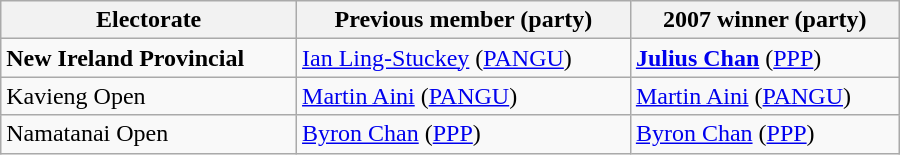<table class="wikitable" style="text-align: left;" width="600">
<tr>
<th>Electorate</th>
<th>Previous member (party)</th>
<th>2007 winner (party)</th>
</tr>
<tr>
<td><strong>New Ireland Provincial</strong></td>
<td><a href='#'>Ian Ling-Stuckey</a> (<a href='#'>PANGU</a>)</td>
<td><strong><a href='#'>Julius Chan</a></strong> (<a href='#'>PPP</a>) </td>
</tr>
<tr>
<td>Kavieng Open</td>
<td><a href='#'>Martin Aini</a> (<a href='#'>PANGU</a>)</td>
<td><a href='#'>Martin Aini</a> (<a href='#'>PANGU</a>) </td>
</tr>
<tr>
<td>Namatanai Open</td>
<td><a href='#'>Byron Chan</a> (<a href='#'>PPP</a>)</td>
<td><a href='#'>Byron Chan</a> (<a href='#'>PPP</a>) </td>
</tr>
</table>
